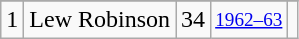<table class="wikitable">
<tr>
</tr>
<tr>
<td>1</td>
<td>Lew Robinson</td>
<td>34</td>
<td style="font-size:80%;"><a href='#'>1962–63</a></td>
<td></td>
</tr>
</table>
